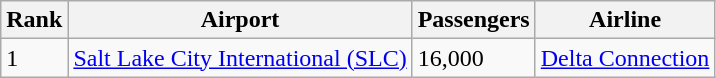<table class="wikitable">
<tr>
<th>Rank</th>
<th>Airport</th>
<th>Passengers</th>
<th>Airline</th>
</tr>
<tr>
<td>1</td>
<td><a href='#'>Salt Lake City International (SLC)</a></td>
<td>16,000</td>
<td><a href='#'>Delta Connection</a></td>
</tr>
</table>
